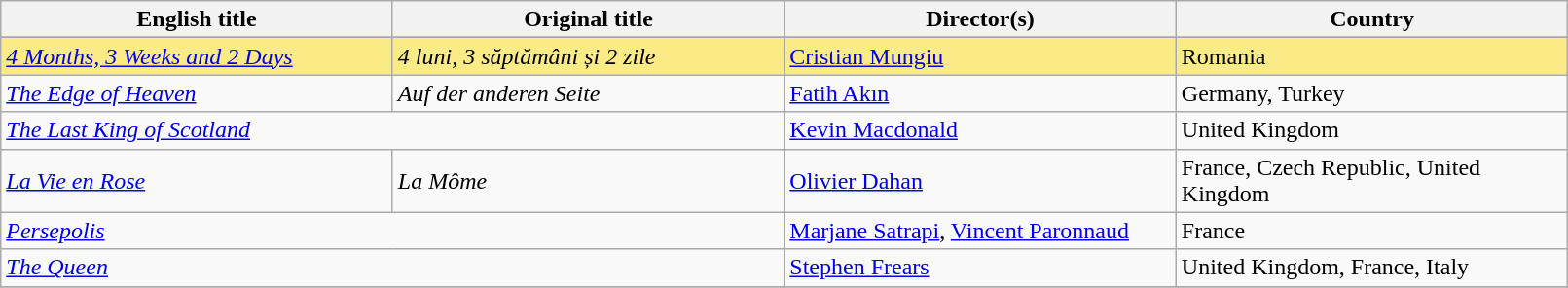<table class="sortable wikitable" width="85%" cellpadding="5">
<tr>
<th width="20%">English title</th>
<th width="20%">Original title</th>
<th width="20%">Director(s)</th>
<th width="20%">Country</th>
</tr>
<tr>
</tr>
<tr style="background:#FAEB86">
<td><em><a href='#'>4 Months, 3 Weeks and 2 Days</a></em></td>
<td><em>4 luni, 3 săptămâni și 2 zile</em></td>
<td><a href='#'>Cristian Mungiu</a></td>
<td>Romania</td>
</tr>
<tr>
<td><em><a href='#'>The Edge of Heaven</a></em></td>
<td><em>Auf der anderen Seite</em></td>
<td><a href='#'>Fatih Akın</a></td>
<td>Germany, Turkey</td>
</tr>
<tr>
<td colspan=2><em><a href='#'>The Last King of Scotland</a></em></td>
<td><a href='#'>Kevin Macdonald</a></td>
<td>United Kingdom</td>
</tr>
<tr>
<td><em><a href='#'>La Vie en Rose</a></em></td>
<td><em>La Môme</em></td>
<td><a href='#'>Olivier Dahan</a></td>
<td>France, Czech Republic, United Kingdom</td>
</tr>
<tr>
<td colspan=2><em><a href='#'>Persepolis</a></em></td>
<td><a href='#'>Marjane Satrapi</a>, <a href='#'>Vincent Paronnaud</a></td>
<td>France</td>
</tr>
<tr>
<td colspan=2><em><a href='#'>The Queen</a></em></td>
<td><a href='#'>Stephen Frears</a></td>
<td>United Kingdom, France, Italy</td>
</tr>
<tr>
</tr>
</table>
